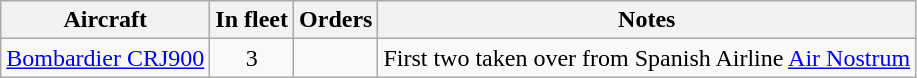<table class="wikitable">
<tr>
<th>Aircraft</th>
<th>In fleet</th>
<th>Orders</th>
<th>Notes</th>
</tr>
<tr>
<td><a href='#'>Bombardier CRJ900</a></td>
<td align="center">3</td>
<td></td>
<td>First two taken over from Spanish Airline <a href='#'>Air Nostrum</a></td>
</tr>
</table>
